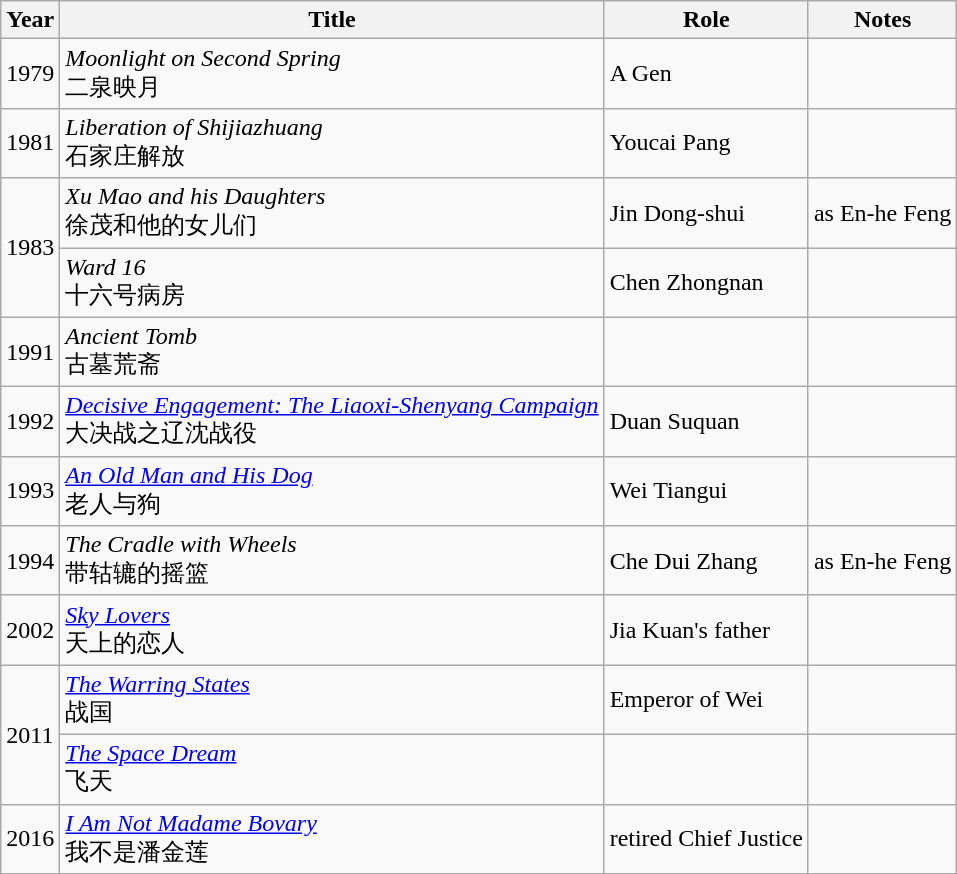<table class="wikitable">
<tr>
<th>Year</th>
<th>Title</th>
<th>Role</th>
<th>Notes</th>
</tr>
<tr>
<td>1979</td>
<td><em>Moonlight on Second Spring</em><br>二泉映月</td>
<td>A Gen</td>
<td></td>
</tr>
<tr>
<td>1981</td>
<td><em>Liberation of Shijiazhuang</em><br>石家庄解放</td>
<td>Youcai Pang</td>
<td></td>
</tr>
<tr>
<td rowspan="2">1983</td>
<td><em>Xu Mao and his Daughters</em><br>徐茂和他的女儿们</td>
<td>Jin Dong-shui</td>
<td>as En-he Feng</td>
</tr>
<tr>
<td><em>Ward 16</em><br>十六号病房</td>
<td>Chen Zhongnan</td>
<td></td>
</tr>
<tr>
<td>1991</td>
<td><em>Ancient Tomb</em><br>古墓荒斋</td>
<td></td>
<td></td>
</tr>
<tr>
<td>1992</td>
<td><em><a href='#'>Decisive Engagement: The Liaoxi-Shenyang Campaign</a></em><br>大决战之辽沈战役</td>
<td>Duan Suquan</td>
<td></td>
</tr>
<tr>
<td>1993</td>
<td><em><a href='#'>An Old Man and His Dog</a></em><br>老人与狗</td>
<td>Wei Tiangui</td>
<td></td>
</tr>
<tr>
<td>1994</td>
<td><em>The Cradle with Wheels</em><br>带轱辘的摇篮</td>
<td>Che Dui Zhang</td>
<td>as En-he Feng</td>
</tr>
<tr>
<td>2002</td>
<td><em><a href='#'>Sky Lovers</a></em><br>天上的恋人</td>
<td>Jia Kuan's father</td>
<td></td>
</tr>
<tr>
<td rowspan="2">2011</td>
<td><em><a href='#'>The Warring States</a></em><br>战国</td>
<td>Emperor of Wei</td>
<td></td>
</tr>
<tr>
<td><em><a href='#'>The Space Dream</a></em><br>飞天</td>
<td></td>
<td></td>
</tr>
<tr>
<td>2016</td>
<td><em><a href='#'>I Am Not Madame Bovary</a></em><br>我不是潘金莲</td>
<td>retired Chief Justice</td>
<td></td>
</tr>
</table>
